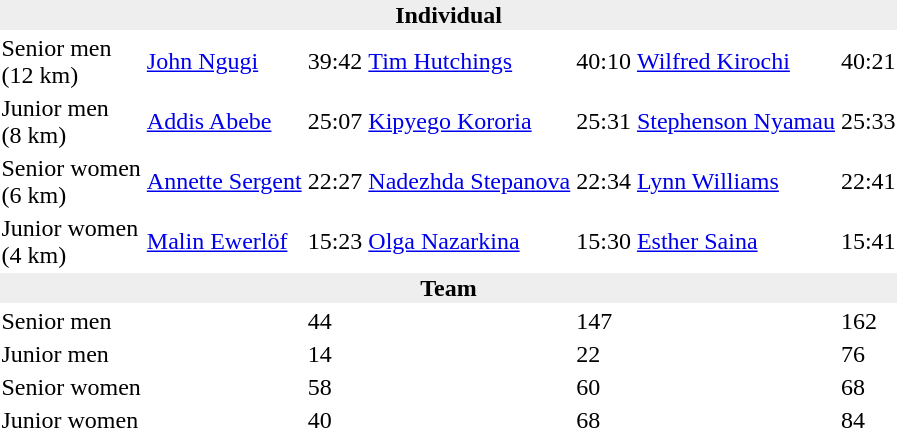<table>
<tr>
<td colspan=7 bgcolor=#eeeeee style=text-align:center;><strong>Individual</strong></td>
</tr>
<tr>
<td>Senior men<br>(12 km)</td>
<td><a href='#'>John Ngugi</a><br></td>
<td>39:42</td>
<td><a href='#'>Tim Hutchings</a><br></td>
<td>40:10</td>
<td><a href='#'>Wilfred Kirochi</a><br></td>
<td>40:21</td>
</tr>
<tr>
<td>Junior men<br>(8 km)</td>
<td><a href='#'>Addis Abebe</a><br></td>
<td>25:07</td>
<td><a href='#'>Kipyego Kororia</a><br></td>
<td>25:31</td>
<td><a href='#'>Stephenson Nyamau</a><br></td>
<td>25:33</td>
</tr>
<tr>
<td>Senior women<br>(6 km)</td>
<td><a href='#'>Annette Sergent</a><br></td>
<td>22:27</td>
<td><a href='#'>Nadezhda Stepanova</a><br></td>
<td>22:34</td>
<td><a href='#'>Lynn Williams</a><br></td>
<td>22:41</td>
</tr>
<tr>
<td>Junior women<br>(4 km)</td>
<td><a href='#'>Malin Ewerlöf</a><br></td>
<td>15:23</td>
<td><a href='#'>Olga Nazarkina</a><br></td>
<td>15:30</td>
<td><a href='#'>Esther Saina</a><br></td>
<td>15:41</td>
</tr>
<tr>
<td colspan=7 bgcolor=#eeeeee style=text-align:center;><strong>Team</strong></td>
</tr>
<tr>
<td>Senior men</td>
<td></td>
<td>44</td>
<td></td>
<td>147</td>
<td></td>
<td>162</td>
</tr>
<tr>
<td>Junior men</td>
<td></td>
<td>14</td>
<td></td>
<td>22</td>
<td></td>
<td>76</td>
</tr>
<tr>
<td>Senior women</td>
<td></td>
<td>58</td>
<td></td>
<td>60</td>
<td></td>
<td>68</td>
</tr>
<tr>
<td>Junior women</td>
<td></td>
<td>40</td>
<td></td>
<td>68</td>
<td></td>
<td>84</td>
</tr>
</table>
